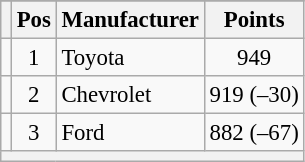<table class="wikitable" style="font-size:95%">
<tr>
</tr>
<tr>
<th></th>
<th>Pos</th>
<th>Manufacturer</th>
<th>Points</th>
</tr>
<tr>
<td align="left"></td>
<td style="text-align:center;">1</td>
<td>Toyota</td>
<td style="text-align:center;">949</td>
</tr>
<tr>
<td align="left"></td>
<td style="text-align:center;">2</td>
<td>Chevrolet</td>
<td style="text-align:center;">919 (–30)</td>
</tr>
<tr>
<td align="left"></td>
<td style="text-align:center;">3</td>
<td>Ford</td>
<td style="text-align:center;">882 (–67)</td>
</tr>
<tr class="sortbottom">
<th colspan="9"></th>
</tr>
</table>
